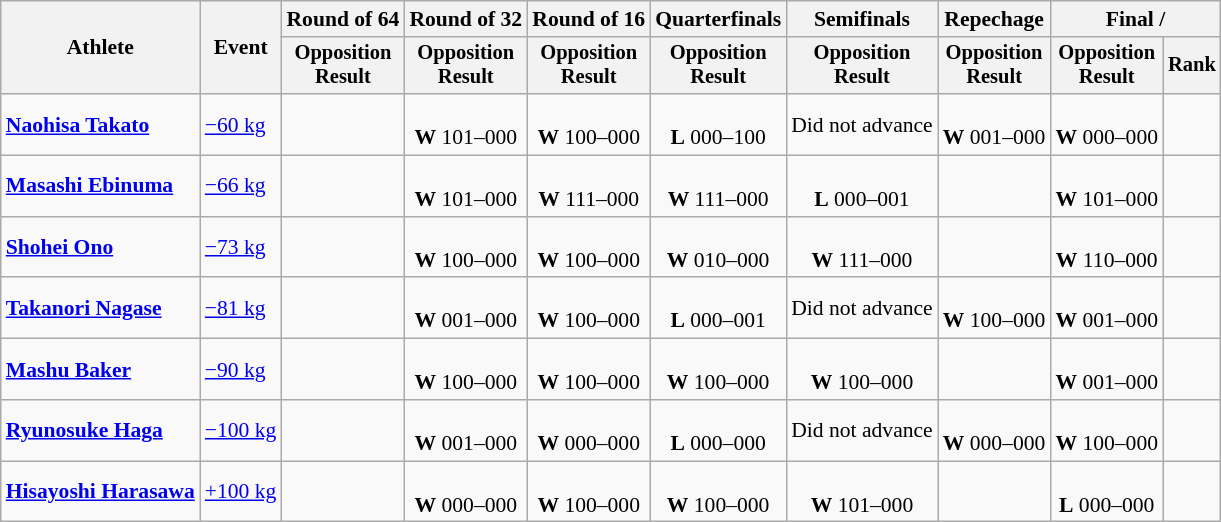<table class="wikitable" style="font-size:90%">
<tr>
<th rowspan="2">Athlete</th>
<th rowspan="2">Event</th>
<th>Round of 64</th>
<th>Round of 32</th>
<th>Round of 16</th>
<th>Quarterfinals</th>
<th>Semifinals</th>
<th>Repechage</th>
<th colspan=2>Final / </th>
</tr>
<tr style="font-size:95%">
<th>Opposition<br>Result</th>
<th>Opposition<br>Result</th>
<th>Opposition<br>Result</th>
<th>Opposition<br>Result</th>
<th>Opposition<br>Result</th>
<th>Opposition<br>Result</th>
<th>Opposition<br>Result</th>
<th>Rank</th>
</tr>
<tr align=center>
<td align=left><strong><a href='#'>Naohisa Takato</a></strong></td>
<td align=left><a href='#'>−60 kg</a></td>
<td></td>
<td><br><strong>W</strong> 101–000</td>
<td><br><strong>W</strong> 100–000</td>
<td><br><strong>L</strong> 000–100</td>
<td>Did not advance</td>
<td><br><strong>W</strong> 001–000</td>
<td><br><strong>W</strong> 000–000 </td>
<td></td>
</tr>
<tr align=center>
<td align=left><strong><a href='#'>Masashi Ebinuma</a></strong></td>
<td align=left><a href='#'>−66 kg</a></td>
<td></td>
<td><br><strong>W</strong> 101–000</td>
<td><br><strong>W</strong> 111–000</td>
<td><br><strong>W</strong> 111–000</td>
<td><br><strong>L</strong> 000–001</td>
<td></td>
<td><br><strong>W</strong> 101–000</td>
<td></td>
</tr>
<tr align=center>
<td align=left><strong><a href='#'>Shohei Ono</a></strong></td>
<td align=left><a href='#'>−73 kg</a></td>
<td></td>
<td><br><strong>W</strong> 100–000</td>
<td><br><strong>W</strong> 100–000</td>
<td><br><strong>W</strong> 010–000</td>
<td><br><strong>W</strong> 111–000</td>
<td></td>
<td><br><strong>W</strong> 110–000</td>
<td></td>
</tr>
<tr align=center>
<td align=left><strong><a href='#'>Takanori Nagase</a></strong></td>
<td align=left><a href='#'>−81 kg</a></td>
<td></td>
<td><br><strong>W</strong> 001–000</td>
<td><br><strong>W</strong> 100–000</td>
<td><br><strong>L</strong> 000–001</td>
<td>Did not advance</td>
<td><br><strong>W</strong> 100–000</td>
<td><br><strong>W</strong> 001–000</td>
<td></td>
</tr>
<tr align=center>
<td align=left><strong><a href='#'>Mashu Baker</a></strong></td>
<td align=left><a href='#'>−90 kg</a></td>
<td></td>
<td><br><strong>W</strong> 100–000</td>
<td><br><strong>W</strong> 100–000</td>
<td><br><strong>W</strong> 100–000</td>
<td><br><strong>W</strong> 100–000</td>
<td></td>
<td><br><strong>W</strong> 001–000</td>
<td></td>
</tr>
<tr align=center>
<td align=left><strong><a href='#'>Ryunosuke Haga</a></strong></td>
<td align=left><a href='#'>−100 kg</a></td>
<td></td>
<td><br><strong>W</strong> 001–000</td>
<td><br><strong>W</strong> 000–000 </td>
<td><br><strong>L</strong> 000–000 </td>
<td>Did not advance</td>
<td><br><strong>W</strong> 000–000 </td>
<td><br><strong>W</strong> 100–000</td>
<td></td>
</tr>
<tr align=center>
<td align=left><strong><a href='#'>Hisayoshi Harasawa</a></strong></td>
<td align=left><a href='#'>+100 kg</a></td>
<td></td>
<td><br><strong>W</strong> 000–000 </td>
<td><br><strong>W</strong> 100–000</td>
<td><br><strong>W</strong> 100–000</td>
<td><br><strong>W</strong> 101–000</td>
<td></td>
<td><br><strong>L</strong> 000–000 </td>
<td></td>
</tr>
</table>
